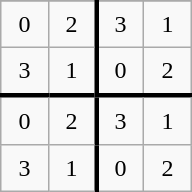<table class="wikitable" style="margin-left:auto;margin-right:auto;text-align:center;width:8em;height:8em;table-layout:fixed;">
<tr>
</tr>
<tr>
<td>0</td>
<td style="border-right:solid">2</td>
<td>3</td>
<td>1</td>
</tr>
<tr>
<td>3</td>
<td style="border-right:solid">1</td>
<td>0</td>
<td>2</td>
</tr>
<tr>
<td style="border-top:solid">0</td>
<td style="border-top:solid;border-right:solid">2</td>
<td style="border-top:solid">3</td>
<td style="border-top:solid">1</td>
</tr>
<tr>
<td>3</td>
<td style="border-right:solid">1</td>
<td>0</td>
<td>2</td>
</tr>
</table>
